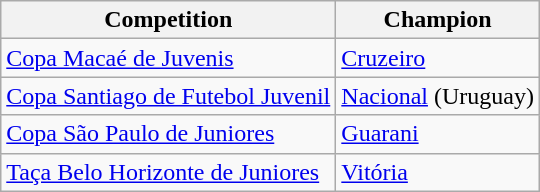<table class="wikitable">
<tr>
<th>Competition</th>
<th>Champion</th>
</tr>
<tr>
<td><a href='#'>Copa Macaé de Juvenis</a></td>
<td><a href='#'>Cruzeiro</a></td>
</tr>
<tr>
<td><a href='#'>Copa Santiago de Futebol Juvenil</a></td>
<td><a href='#'>Nacional</a> (Uruguay)</td>
</tr>
<tr>
<td><a href='#'>Copa São Paulo de Juniores</a></td>
<td><a href='#'>Guarani</a></td>
</tr>
<tr>
<td><a href='#'>Taça Belo Horizonte de Juniores</a></td>
<td><a href='#'>Vitória</a></td>
</tr>
</table>
